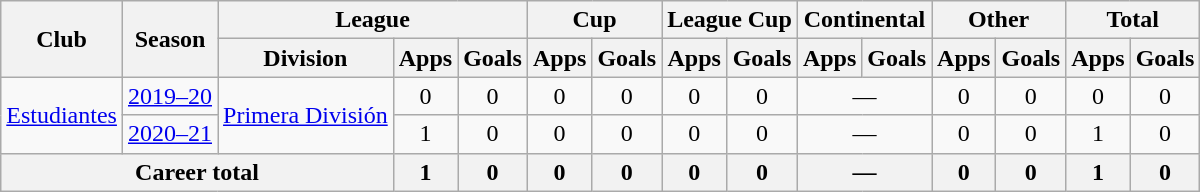<table class="wikitable" style="text-align:center">
<tr>
<th rowspan="2">Club</th>
<th rowspan="2">Season</th>
<th colspan="3">League</th>
<th colspan="2">Cup</th>
<th colspan="2">League Cup</th>
<th colspan="2">Continental</th>
<th colspan="2">Other</th>
<th colspan="2">Total</th>
</tr>
<tr>
<th>Division</th>
<th>Apps</th>
<th>Goals</th>
<th>Apps</th>
<th>Goals</th>
<th>Apps</th>
<th>Goals</th>
<th>Apps</th>
<th>Goals</th>
<th>Apps</th>
<th>Goals</th>
<th>Apps</th>
<th>Goals</th>
</tr>
<tr>
<td rowspan="2"><a href='#'>Estudiantes</a></td>
<td><a href='#'>2019–20</a></td>
<td rowspan="2"><a href='#'>Primera División</a></td>
<td>0</td>
<td>0</td>
<td>0</td>
<td>0</td>
<td>0</td>
<td>0</td>
<td colspan="2">—</td>
<td>0</td>
<td>0</td>
<td>0</td>
<td>0</td>
</tr>
<tr>
<td><a href='#'>2020–21</a></td>
<td>1</td>
<td>0</td>
<td>0</td>
<td>0</td>
<td>0</td>
<td>0</td>
<td colspan="2">—</td>
<td>0</td>
<td>0</td>
<td>1</td>
<td>0</td>
</tr>
<tr>
<th colspan="3">Career total</th>
<th>1</th>
<th>0</th>
<th>0</th>
<th>0</th>
<th>0</th>
<th>0</th>
<th colspan="2">—</th>
<th>0</th>
<th>0</th>
<th>1</th>
<th>0</th>
</tr>
</table>
